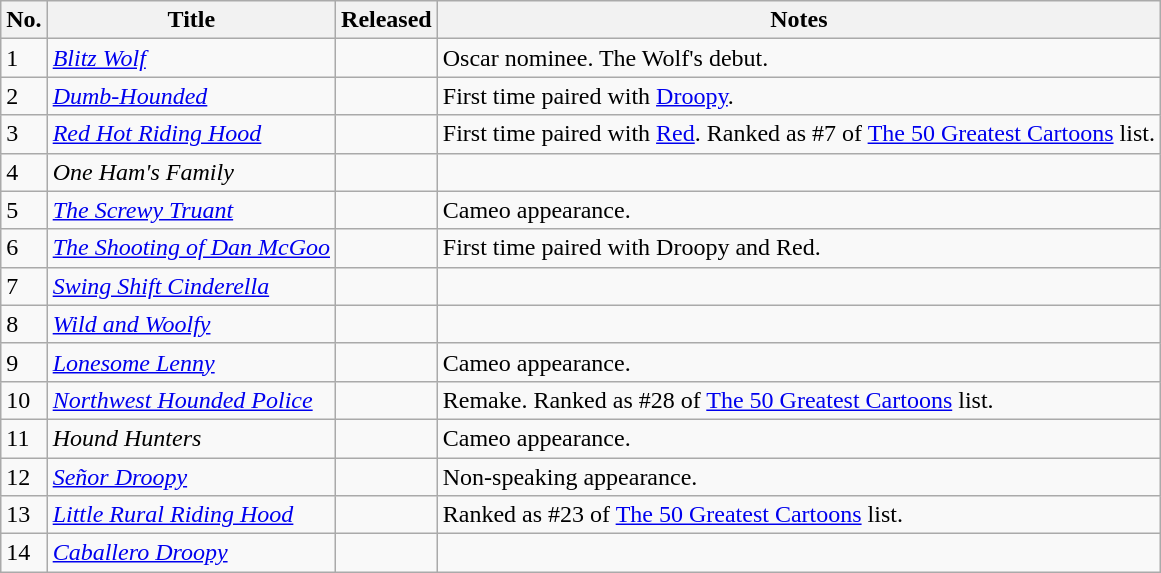<table class="wikitable sortable">
<tr>
<th>No.</th>
<th>Title</th>
<th>Released</th>
<th>Notes</th>
</tr>
<tr>
<td>1</td>
<td><em><a href='#'>Blitz Wolf</a></em></td>
<td></td>
<td>Oscar nominee. The Wolf's debut.</td>
</tr>
<tr>
<td>2</td>
<td><em><a href='#'>Dumb-Hounded</a></em></td>
<td></td>
<td>First time paired with <a href='#'>Droopy</a>.</td>
</tr>
<tr>
<td>3</td>
<td><em><a href='#'>Red Hot Riding Hood</a></em></td>
<td></td>
<td>First time paired with <a href='#'>Red</a>. Ranked as #7 of <a href='#'>The 50 Greatest Cartoons</a> list.</td>
</tr>
<tr>
<td>4</td>
<td><em>One Ham's Family</em></td>
<td></td>
<td></td>
</tr>
<tr>
<td>5</td>
<td><em><a href='#'>The Screwy Truant</a></em></td>
<td></td>
<td>Cameo appearance.</td>
</tr>
<tr>
<td>6</td>
<td><em><a href='#'>The Shooting of Dan McGoo</a></em></td>
<td></td>
<td>First time paired with Droopy and Red.</td>
</tr>
<tr>
<td>7</td>
<td><em><a href='#'>Swing Shift Cinderella</a></em></td>
<td></td>
<td></td>
</tr>
<tr>
<td>8</td>
<td><em><a href='#'>Wild and Woolfy</a></em></td>
<td></td>
<td></td>
</tr>
<tr>
<td>9</td>
<td><em><a href='#'>Lonesome Lenny</a></em></td>
<td></td>
<td>Cameo appearance.</td>
</tr>
<tr>
<td>10</td>
<td><em><a href='#'>Northwest Hounded Police</a></em></td>
<td></td>
<td>Remake. Ranked as #28 of <a href='#'>The 50 Greatest Cartoons</a> list.</td>
</tr>
<tr>
<td>11</td>
<td><em>Hound Hunters</em></td>
<td></td>
<td>Cameo appearance.</td>
</tr>
<tr>
<td>12</td>
<td><em><a href='#'>Señor Droopy</a></em></td>
<td></td>
<td>Non-speaking appearance.</td>
</tr>
<tr>
<td>13</td>
<td><em><a href='#'>Little Rural Riding Hood</a></em></td>
<td></td>
<td>Ranked as #23 of <a href='#'>The 50 Greatest Cartoons</a> list.</td>
</tr>
<tr>
<td>14</td>
<td><em><a href='#'>Caballero Droopy</a></em></td>
<td></td>
<td></td>
</tr>
</table>
